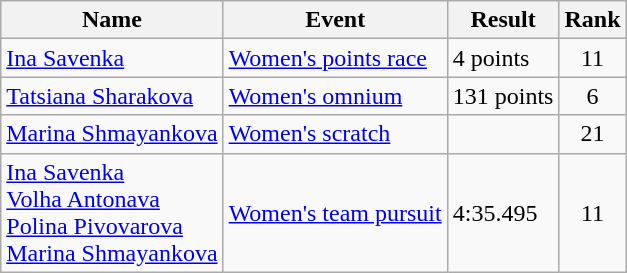<table class="wikitable sortable">
<tr>
<th>Name</th>
<th>Event</th>
<th>Result</th>
<th>Rank</th>
</tr>
<tr>
<td><a href='#'>Ina Savenka</a></td>
<td><a href='#'>Women's points race</a></td>
<td>4 points</td>
<td align=center>11</td>
</tr>
<tr>
<td><a href='#'>Tatsiana Sharakova</a></td>
<td><a href='#'>Women's omnium</a></td>
<td>131 points</td>
<td align=center>6</td>
</tr>
<tr>
<td><a href='#'>Marina Shmayankova</a></td>
<td><a href='#'>Women's scratch</a></td>
<td></td>
<td align=center>21</td>
</tr>
<tr>
<td><a href='#'>Ina Savenka</a><br><a href='#'>Volha Antonava</a><br><a href='#'>Polina Pivovarova</a><br><a href='#'>Marina Shmayankova</a></td>
<td><a href='#'>Women's team pursuit</a></td>
<td>4:35.495</td>
<td align=center>11</td>
</tr>
</table>
